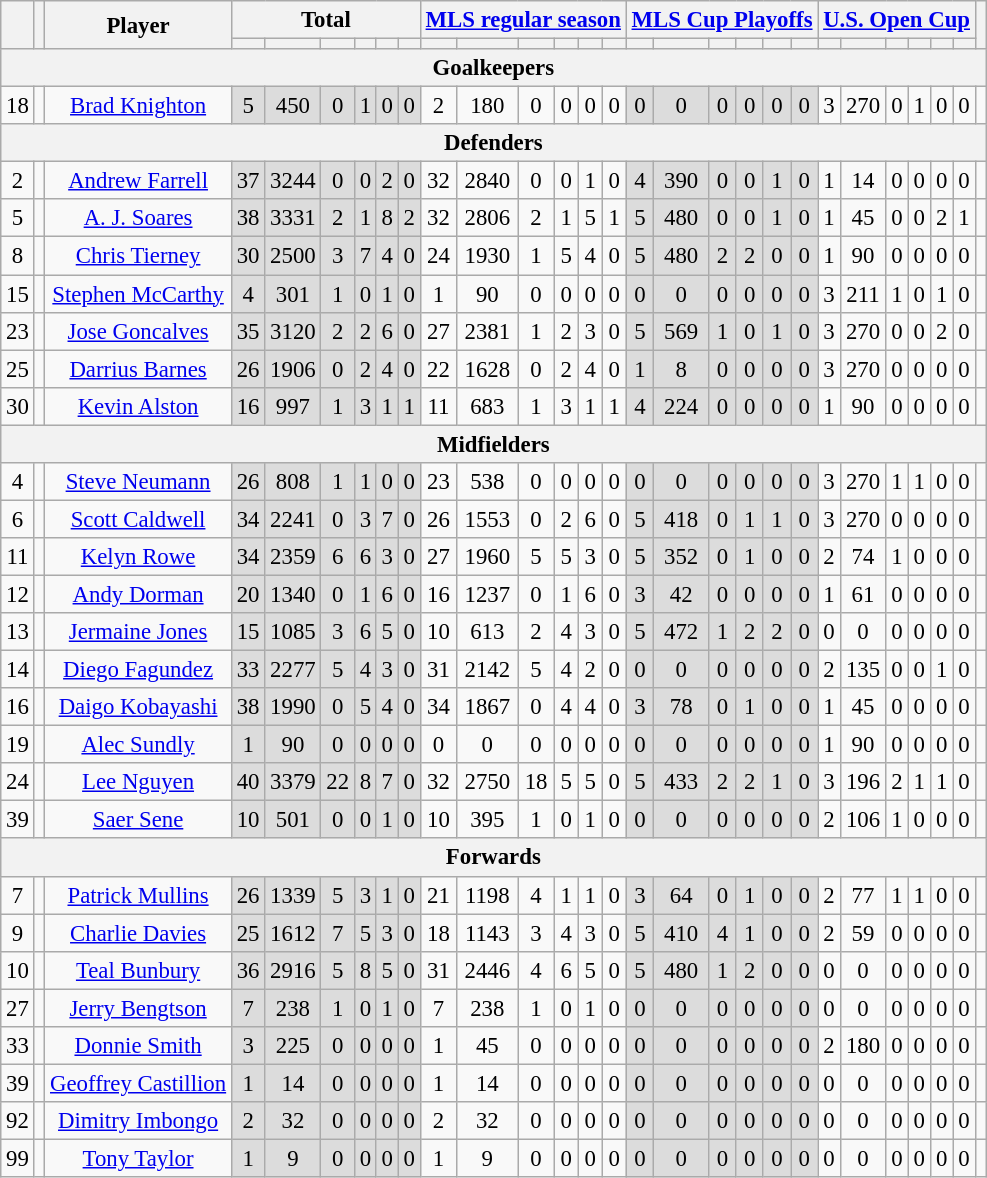<table class="wikitable" Style="text-align: center;font-size:95%">
<tr>
<th rowspan="2"></th>
<th rowspan="2"></th>
<th rowspan="2">Player</th>
<th colspan="6">Total</th>
<th colspan="6"><a href='#'>MLS regular season</a></th>
<th colspan="6"><a href='#'>MLS Cup Playoffs</a></th>
<th colspan="6"><a href='#'>U.S. Open Cup</a></th>
<th rowspan="2"></th>
</tr>
<tr>
<th></th>
<th></th>
<th></th>
<th></th>
<th></th>
<th></th>
<th></th>
<th></th>
<th></th>
<th></th>
<th></th>
<th></th>
<th></th>
<th></th>
<th></th>
<th></th>
<th></th>
<th></th>
<th></th>
<th></th>
<th></th>
<th></th>
<th></th>
<th></th>
</tr>
<tr>
<th colspan="28">Goalkeepers</th>
</tr>
<tr>
<td>18</td>
<td></td>
<td><a href='#'>Brad Knighton</a></td>
<td style="background:#DCDCDC">5 </td>
<td style="background:#DCDCDC">450 </td>
<td style="background:#DCDCDC">0 </td>
<td style="background:#DCDCDC">1 </td>
<td style="background:#DCDCDC">0 </td>
<td style="background:#DCDCDC">0 </td>
<td>2 </td>
<td>180 </td>
<td>0 </td>
<td>0 </td>
<td>0 </td>
<td>0 </td>
<td style="background:#DCDCDC">0 </td>
<td style="background:#DCDCDC">0 </td>
<td style="background:#DCDCDC">0 </td>
<td style="background:#DCDCDC">0 </td>
<td style="background:#DCDCDC">0 </td>
<td style="background:#DCDCDC">0 </td>
<td>3 </td>
<td>270 </td>
<td>0 </td>
<td>1 </td>
<td>0 </td>
<td>0 </td>
<td></td>
</tr>
<tr>
<th colspan="28">Defenders</th>
</tr>
<tr>
<td>2</td>
<td></td>
<td><a href='#'>Andrew Farrell</a></td>
<td style="background:#DCDCDC">37 </td>
<td style="background:#DCDCDC">3244 </td>
<td style="background:#DCDCDC">0 </td>
<td style="background:#DCDCDC">0 </td>
<td style="background:#DCDCDC">2 </td>
<td style="background:#DCDCDC">0 </td>
<td>32 </td>
<td>2840 </td>
<td>0 </td>
<td>0 </td>
<td>1 </td>
<td>0 </td>
<td style="background:#DCDCDC">4 </td>
<td style="background:#DCDCDC">390 </td>
<td style="background:#DCDCDC">0 </td>
<td style="background:#DCDCDC">0 </td>
<td style="background:#DCDCDC">1 </td>
<td style="background:#DCDCDC">0 </td>
<td>1 </td>
<td>14 </td>
<td>0 </td>
<td>0 </td>
<td>0 </td>
<td>0 </td>
<td></td>
</tr>
<tr>
<td>5</td>
<td></td>
<td><a href='#'>A. J. Soares</a></td>
<td style="background:#DCDCDC">38 </td>
<td style="background:#DCDCDC">3331 </td>
<td style="background:#DCDCDC">2 </td>
<td style="background:#DCDCDC">1 </td>
<td style="background:#DCDCDC">8 </td>
<td style="background:#DCDCDC">2 </td>
<td>32 </td>
<td>2806 </td>
<td>2 </td>
<td>1 </td>
<td>5 </td>
<td>1 </td>
<td style="background:#DCDCDC">5 </td>
<td style="background:#DCDCDC">480 </td>
<td style="background:#DCDCDC">0 </td>
<td style="background:#DCDCDC">0 </td>
<td style="background:#DCDCDC">1 </td>
<td style="background:#DCDCDC">0 </td>
<td>1 </td>
<td>45 </td>
<td>0 </td>
<td>0 </td>
<td>2 </td>
<td>1 </td>
<td></td>
</tr>
<tr>
<td>8</td>
<td></td>
<td><a href='#'>Chris Tierney</a></td>
<td style="background:#DCDCDC">30 </td>
<td style="background:#DCDCDC">2500 </td>
<td style="background:#DCDCDC">3 </td>
<td style="background:#DCDCDC">7 </td>
<td style="background:#DCDCDC">4 </td>
<td style="background:#DCDCDC">0 </td>
<td>24 </td>
<td>1930 </td>
<td>1 </td>
<td>5 </td>
<td>4 </td>
<td>0 </td>
<td style="background:#DCDCDC">5 </td>
<td style="background:#DCDCDC">480 </td>
<td style="background:#DCDCDC">2 </td>
<td style="background:#DCDCDC">2 </td>
<td style="background:#DCDCDC">0 </td>
<td style="background:#DCDCDC">0 </td>
<td>1 </td>
<td>90 </td>
<td>0 </td>
<td>0 </td>
<td>0 </td>
<td>0 </td>
<td></td>
</tr>
<tr>
<td>15</td>
<td></td>
<td><a href='#'>Stephen McCarthy</a></td>
<td style="background:#DCDCDC">4 </td>
<td style="background:#DCDCDC">301 </td>
<td style="background:#DCDCDC">1 </td>
<td style="background:#DCDCDC">0 </td>
<td style="background:#DCDCDC">1 </td>
<td style="background:#DCDCDC">0 </td>
<td>1 </td>
<td>90 </td>
<td>0 </td>
<td>0 </td>
<td>0 </td>
<td>0 </td>
<td style="background:#DCDCDC">0 </td>
<td style="background:#DCDCDC">0 </td>
<td style="background:#DCDCDC">0 </td>
<td style="background:#DCDCDC">0 </td>
<td style="background:#DCDCDC">0 </td>
<td style="background:#DCDCDC">0 </td>
<td>3 </td>
<td>211 </td>
<td>1 </td>
<td>0 </td>
<td>1 </td>
<td>0 </td>
<td></td>
</tr>
<tr>
<td>23</td>
<td></td>
<td><a href='#'>Jose Goncalves</a></td>
<td style="background:#DCDCDC">35 </td>
<td style="background:#DCDCDC">3120 </td>
<td style="background:#DCDCDC">2 </td>
<td style="background:#DCDCDC">2 </td>
<td style="background:#DCDCDC">6 </td>
<td style="background:#DCDCDC">0 </td>
<td>27 </td>
<td>2381 </td>
<td>1 </td>
<td>2 </td>
<td>3 </td>
<td>0 </td>
<td style="background:#DCDCDC">5 </td>
<td style="background:#DCDCDC">569 </td>
<td style="background:#DCDCDC">1 </td>
<td style="background:#DCDCDC">0 </td>
<td style="background:#DCDCDC">1 </td>
<td style="background:#DCDCDC">0 </td>
<td>3 </td>
<td>270 </td>
<td>0 </td>
<td>0 </td>
<td>2 </td>
<td>0 </td>
<td></td>
</tr>
<tr>
<td>25</td>
<td></td>
<td><a href='#'>Darrius Barnes</a></td>
<td style="background:#DCDCDC">26 </td>
<td style="background:#DCDCDC">1906 </td>
<td style="background:#DCDCDC">0 </td>
<td style="background:#DCDCDC">2 </td>
<td style="background:#DCDCDC">4 </td>
<td style="background:#DCDCDC">0 </td>
<td>22 </td>
<td>1628 </td>
<td>0 </td>
<td>2 </td>
<td>4 </td>
<td>0 </td>
<td style="background:#DCDCDC">1 </td>
<td style="background:#DCDCDC">8 </td>
<td style="background:#DCDCDC">0 </td>
<td style="background:#DCDCDC">0 </td>
<td style="background:#DCDCDC">0 </td>
<td style="background:#DCDCDC">0 </td>
<td>3 </td>
<td>270 </td>
<td>0 </td>
<td>0 </td>
<td>0 </td>
<td>0 </td>
<td></td>
</tr>
<tr>
<td>30</td>
<td></td>
<td><a href='#'>Kevin Alston</a></td>
<td style="background:#DCDCDC">16 </td>
<td style="background:#DCDCDC">997 </td>
<td style="background:#DCDCDC">1 </td>
<td style="background:#DCDCDC">3 </td>
<td style="background:#DCDCDC">1 </td>
<td style="background:#DCDCDC">1 </td>
<td>11 </td>
<td>683 </td>
<td>1 </td>
<td>3 </td>
<td>1 </td>
<td>1 </td>
<td style="background:#DCDCDC">4 </td>
<td style="background:#DCDCDC">224 </td>
<td style="background:#DCDCDC">0 </td>
<td style="background:#DCDCDC">0 </td>
<td style="background:#DCDCDC">0 </td>
<td style="background:#DCDCDC">0 </td>
<td>1 </td>
<td>90 </td>
<td>0 </td>
<td>0 </td>
<td>0 </td>
<td>0 </td>
<td></td>
</tr>
<tr>
<th colspan="28">Midfielders</th>
</tr>
<tr>
<td>4</td>
<td></td>
<td><a href='#'>Steve Neumann</a></td>
<td style="background:#DCDCDC">26 </td>
<td style="background:#DCDCDC">808 </td>
<td style="background:#DCDCDC">1 </td>
<td style="background:#DCDCDC">1 </td>
<td style="background:#DCDCDC">0 </td>
<td style="background:#DCDCDC">0 </td>
<td>23 </td>
<td>538 </td>
<td>0 </td>
<td>0 </td>
<td>0 </td>
<td>0 </td>
<td style="background:#DCDCDC">0 </td>
<td style="background:#DCDCDC">0 </td>
<td style="background:#DCDCDC">0 </td>
<td style="background:#DCDCDC">0 </td>
<td style="background:#DCDCDC">0 </td>
<td style="background:#DCDCDC">0 </td>
<td>3 </td>
<td>270 </td>
<td>1 </td>
<td>1 </td>
<td>0 </td>
<td>0 </td>
<td></td>
</tr>
<tr>
<td>6</td>
<td></td>
<td><a href='#'>Scott Caldwell</a></td>
<td style="background:#DCDCDC">34 </td>
<td style="background:#DCDCDC">2241 </td>
<td style="background:#DCDCDC">0 </td>
<td style="background:#DCDCDC">3 </td>
<td style="background:#DCDCDC">7 </td>
<td style="background:#DCDCDC">0 </td>
<td>26 </td>
<td>1553 </td>
<td>0 </td>
<td>2 </td>
<td>6 </td>
<td>0 </td>
<td style="background:#DCDCDC">5 </td>
<td style="background:#DCDCDC">418 </td>
<td style="background:#DCDCDC">0 </td>
<td style="background:#DCDCDC">1 </td>
<td style="background:#DCDCDC">1 </td>
<td style="background:#DCDCDC">0 </td>
<td>3 </td>
<td>270 </td>
<td>0 </td>
<td>0 </td>
<td>0 </td>
<td>0 </td>
<td></td>
</tr>
<tr>
<td>11</td>
<td></td>
<td><a href='#'>Kelyn Rowe</a></td>
<td style="background:#DCDCDC">34 </td>
<td style="background:#DCDCDC">2359 </td>
<td style="background:#DCDCDC">6 </td>
<td style="background:#DCDCDC">6 </td>
<td style="background:#DCDCDC">3 </td>
<td style="background:#DCDCDC">0 </td>
<td>27 </td>
<td>1960 </td>
<td>5 </td>
<td>5 </td>
<td>3 </td>
<td>0 </td>
<td style="background:#DCDCDC">5 </td>
<td style="background:#DCDCDC">352 </td>
<td style="background:#DCDCDC">0 </td>
<td style="background:#DCDCDC">1 </td>
<td style="background:#DCDCDC">0 </td>
<td style="background:#DCDCDC">0 </td>
<td>2 </td>
<td>74 </td>
<td>1 </td>
<td>0 </td>
<td>0 </td>
<td>0 </td>
<td></td>
</tr>
<tr>
<td>12</td>
<td></td>
<td><a href='#'>Andy Dorman</a></td>
<td style="background:#DCDCDC">20 </td>
<td style="background:#DCDCDC">1340 </td>
<td style="background:#DCDCDC">0 </td>
<td style="background:#DCDCDC">1 </td>
<td style="background:#DCDCDC">6 </td>
<td style="background:#DCDCDC">0 </td>
<td>16 </td>
<td>1237 </td>
<td>0 </td>
<td>1 </td>
<td>6 </td>
<td>0 </td>
<td style="background:#DCDCDC">3 </td>
<td style="background:#DCDCDC">42 </td>
<td style="background:#DCDCDC">0 </td>
<td style="background:#DCDCDC">0 </td>
<td style="background:#DCDCDC">0 </td>
<td style="background:#DCDCDC">0 </td>
<td>1 </td>
<td>61 </td>
<td>0 </td>
<td>0 </td>
<td>0 </td>
<td>0 </td>
<td></td>
</tr>
<tr>
<td>13</td>
<td></td>
<td><a href='#'>Jermaine Jones</a></td>
<td style="background:#DCDCDC">15 </td>
<td style="background:#DCDCDC">1085 </td>
<td style="background:#DCDCDC">3 </td>
<td style="background:#DCDCDC">6 </td>
<td style="background:#DCDCDC">5 </td>
<td style="background:#DCDCDC">0 </td>
<td>10 </td>
<td>613 </td>
<td>2 </td>
<td>4 </td>
<td>3 </td>
<td>0 </td>
<td style="background:#DCDCDC">5 </td>
<td style="background:#DCDCDC">472 </td>
<td style="background:#DCDCDC">1 </td>
<td style="background:#DCDCDC">2 </td>
<td style="background:#DCDCDC">2 </td>
<td style="background:#DCDCDC">0 </td>
<td>0 </td>
<td>0 </td>
<td>0 </td>
<td>0 </td>
<td>0 </td>
<td>0 </td>
<td></td>
</tr>
<tr>
<td>14</td>
<td></td>
<td><a href='#'>Diego Fagundez</a></td>
<td style="background:#DCDCDC">33 </td>
<td style="background:#DCDCDC">2277 </td>
<td style="background:#DCDCDC">5 </td>
<td style="background:#DCDCDC">4 </td>
<td style="background:#DCDCDC">3 </td>
<td style="background:#DCDCDC">0 </td>
<td>31 </td>
<td>2142 </td>
<td>5 </td>
<td>4 </td>
<td>2 </td>
<td>0 </td>
<td style="background:#DCDCDC">0 </td>
<td style="background:#DCDCDC">0 </td>
<td style="background:#DCDCDC">0 </td>
<td style="background:#DCDCDC">0 </td>
<td style="background:#DCDCDC">0 </td>
<td style="background:#DCDCDC">0 </td>
<td>2 </td>
<td>135 </td>
<td>0 </td>
<td>0 </td>
<td>1 </td>
<td>0 </td>
<td></td>
</tr>
<tr>
<td>16</td>
<td></td>
<td><a href='#'>Daigo Kobayashi</a></td>
<td style="background:#DCDCDC">38 </td>
<td style="background:#DCDCDC">1990 </td>
<td style="background:#DCDCDC">0 </td>
<td style="background:#DCDCDC">5 </td>
<td style="background:#DCDCDC">4 </td>
<td style="background:#DCDCDC">0 </td>
<td>34 </td>
<td>1867 </td>
<td>0 </td>
<td>4 </td>
<td>4 </td>
<td>0 </td>
<td style="background:#DCDCDC">3 </td>
<td style="background:#DCDCDC">78 </td>
<td style="background:#DCDCDC">0 </td>
<td style="background:#DCDCDC">1 </td>
<td style="background:#DCDCDC">0 </td>
<td style="background:#DCDCDC">0 </td>
<td>1 </td>
<td>45 </td>
<td>0 </td>
<td>0 </td>
<td>0 </td>
<td>0 </td>
<td></td>
</tr>
<tr>
<td>19</td>
<td></td>
<td><a href='#'>Alec Sundly</a></td>
<td style="background:#DCDCDC">1 </td>
<td style="background:#DCDCDC">90 </td>
<td style="background:#DCDCDC">0 </td>
<td style="background:#DCDCDC">0 </td>
<td style="background:#DCDCDC">0 </td>
<td style="background:#DCDCDC">0 </td>
<td>0 </td>
<td>0 </td>
<td>0 </td>
<td>0 </td>
<td>0 </td>
<td>0 </td>
<td style="background:#DCDCDC">0 </td>
<td style="background:#DCDCDC">0 </td>
<td style="background:#DCDCDC">0 </td>
<td style="background:#DCDCDC">0 </td>
<td style="background:#DCDCDC">0 </td>
<td style="background:#DCDCDC">0 </td>
<td>1 </td>
<td>90 </td>
<td>0 </td>
<td>0 </td>
<td>0 </td>
<td>0 </td>
<td></td>
</tr>
<tr>
<td>24</td>
<td></td>
<td><a href='#'>Lee Nguyen</a></td>
<td style="background:#DCDCDC">40 </td>
<td style="background:#DCDCDC">3379 </td>
<td style="background:#DCDCDC">22 </td>
<td style="background:#DCDCDC">8 </td>
<td style="background:#DCDCDC">7 </td>
<td style="background:#DCDCDC">0 </td>
<td>32 </td>
<td>2750 </td>
<td>18 </td>
<td>5 </td>
<td>5 </td>
<td>0 </td>
<td style="background:#DCDCDC">5 </td>
<td style="background:#DCDCDC">433 </td>
<td style="background:#DCDCDC">2 </td>
<td style="background:#DCDCDC">2 </td>
<td style="background:#DCDCDC">1 </td>
<td style="background:#DCDCDC">0 </td>
<td>3 </td>
<td>196 </td>
<td>2 </td>
<td>1 </td>
<td>1 </td>
<td>0 </td>
<td></td>
</tr>
<tr>
<td>39</td>
<td></td>
<td><a href='#'>Saer Sene</a></td>
<td style="background:#DCDCDC">10 </td>
<td style="background:#DCDCDC">501 </td>
<td style="background:#DCDCDC">0 </td>
<td style="background:#DCDCDC">0 </td>
<td style="background:#DCDCDC">1 </td>
<td style="background:#DCDCDC">0 </td>
<td>10 </td>
<td>395 </td>
<td>1 </td>
<td>0 </td>
<td>1 </td>
<td>0 </td>
<td style="background:#DCDCDC">0 </td>
<td style="background:#DCDCDC">0 </td>
<td style="background:#DCDCDC">0 </td>
<td style="background:#DCDCDC">0 </td>
<td style="background:#DCDCDC">0 </td>
<td style="background:#DCDCDC">0 </td>
<td>2 </td>
<td>106 </td>
<td>1 </td>
<td>0 </td>
<td>0 </td>
<td>0 </td>
<td></td>
</tr>
<tr>
<th colspan="28">Forwards</th>
</tr>
<tr>
<td>7</td>
<td></td>
<td><a href='#'>Patrick Mullins</a></td>
<td style="background:#DCDCDC">26 </td>
<td style="background:#DCDCDC">1339 </td>
<td style="background:#DCDCDC">5 </td>
<td style="background:#DCDCDC">3 </td>
<td style="background:#DCDCDC">1 </td>
<td style="background:#DCDCDC">0 </td>
<td>21 </td>
<td>1198 </td>
<td>4 </td>
<td>1 </td>
<td>1 </td>
<td>0 </td>
<td style="background:#DCDCDC">3 </td>
<td style="background:#DCDCDC">64 </td>
<td style="background:#DCDCDC">0 </td>
<td style="background:#DCDCDC">1 </td>
<td style="background:#DCDCDC">0 </td>
<td style="background:#DCDCDC">0 </td>
<td>2 </td>
<td>77 </td>
<td>1 </td>
<td>1 </td>
<td>0 </td>
<td>0 </td>
<td></td>
</tr>
<tr>
<td>9</td>
<td></td>
<td><a href='#'>Charlie Davies</a></td>
<td style="background:#DCDCDC">25 </td>
<td style="background:#DCDCDC">1612 </td>
<td style="background:#DCDCDC">7 </td>
<td style="background:#DCDCDC">5 </td>
<td style="background:#DCDCDC">3 </td>
<td style="background:#DCDCDC">0 </td>
<td>18 </td>
<td>1143 </td>
<td>3 </td>
<td>4 </td>
<td>3 </td>
<td>0 </td>
<td style="background:#DCDCDC">5 </td>
<td style="background:#DCDCDC">410 </td>
<td style="background:#DCDCDC">4 </td>
<td style="background:#DCDCDC">1 </td>
<td style="background:#DCDCDC">0 </td>
<td style="background:#DCDCDC">0 </td>
<td>2 </td>
<td>59 </td>
<td>0 </td>
<td>0 </td>
<td>0 </td>
<td>0 </td>
<td></td>
</tr>
<tr>
<td>10</td>
<td></td>
<td><a href='#'>Teal Bunbury</a></td>
<td style="background:#DCDCDC">36 </td>
<td style="background:#DCDCDC">2916 </td>
<td style="background:#DCDCDC">5 </td>
<td style="background:#DCDCDC">8 </td>
<td style="background:#DCDCDC">5 </td>
<td style="background:#DCDCDC">0 </td>
<td>31 </td>
<td>2446 </td>
<td>4 </td>
<td>6 </td>
<td>5 </td>
<td>0 </td>
<td style="background:#DCDCDC">5 </td>
<td style="background:#DCDCDC">480 </td>
<td style="background:#DCDCDC">1 </td>
<td style="background:#DCDCDC">2 </td>
<td style="background:#DCDCDC">0 </td>
<td style="background:#DCDCDC">0 </td>
<td>0 </td>
<td>0 </td>
<td>0 </td>
<td>0 </td>
<td>0 </td>
<td>0 </td>
<td></td>
</tr>
<tr>
<td>27</td>
<td></td>
<td><a href='#'>Jerry Bengtson</a></td>
<td style="background:#DCDCDC">7 </td>
<td style="background:#DCDCDC">238 </td>
<td style="background:#DCDCDC">1 </td>
<td style="background:#DCDCDC">0 </td>
<td style="background:#DCDCDC">1 </td>
<td style="background:#DCDCDC">0 </td>
<td>7 </td>
<td>238 </td>
<td>1 </td>
<td>0 </td>
<td>1 </td>
<td>0 </td>
<td style="background:#DCDCDC">0 </td>
<td style="background:#DCDCDC">0 </td>
<td style="background:#DCDCDC">0 </td>
<td style="background:#DCDCDC">0 </td>
<td style="background:#DCDCDC">0 </td>
<td style="background:#DCDCDC">0 </td>
<td>0 </td>
<td>0 </td>
<td>0 </td>
<td>0 </td>
<td>0 </td>
<td>0 </td>
<td></td>
</tr>
<tr>
<td>33</td>
<td></td>
<td><a href='#'>Donnie Smith</a></td>
<td style="background:#DCDCDC">3 </td>
<td style="background:#DCDCDC">225 </td>
<td style="background:#DCDCDC">0 </td>
<td style="background:#DCDCDC">0 </td>
<td style="background:#DCDCDC">0 </td>
<td style="background:#DCDCDC">0 </td>
<td>1 </td>
<td>45 </td>
<td>0 </td>
<td>0 </td>
<td>0 </td>
<td>0 </td>
<td style="background:#DCDCDC">0 </td>
<td style="background:#DCDCDC">0 </td>
<td style="background:#DCDCDC">0 </td>
<td style="background:#DCDCDC">0 </td>
<td style="background:#DCDCDC">0 </td>
<td style="background:#DCDCDC">0 </td>
<td>2 </td>
<td>180 </td>
<td>0 </td>
<td>0 </td>
<td>0 </td>
<td>0 </td>
<td></td>
</tr>
<tr>
<td>39</td>
<td></td>
<td><a href='#'>Geoffrey Castillion</a></td>
<td style="background:#DCDCDC">1 </td>
<td style="background:#DCDCDC">14 </td>
<td style="background:#DCDCDC">0 </td>
<td style="background:#DCDCDC">0 </td>
<td style="background:#DCDCDC">0 </td>
<td style="background:#DCDCDC">0 </td>
<td>1 </td>
<td>14 </td>
<td>0 </td>
<td>0 </td>
<td>0 </td>
<td>0 </td>
<td style="background:#DCDCDC">0 </td>
<td style="background:#DCDCDC">0 </td>
<td style="background:#DCDCDC">0 </td>
<td style="background:#DCDCDC">0 </td>
<td style="background:#DCDCDC">0 </td>
<td style="background:#DCDCDC">0 </td>
<td>0 </td>
<td>0 </td>
<td>0 </td>
<td>0 </td>
<td>0 </td>
<td>0 </td>
<td></td>
</tr>
<tr>
<td>92</td>
<td></td>
<td><a href='#'>Dimitry Imbongo</a></td>
<td style="background:#DCDCDC">2 </td>
<td style="background:#DCDCDC">32 </td>
<td style="background:#DCDCDC">0 </td>
<td style="background:#DCDCDC">0 </td>
<td style="background:#DCDCDC">0 </td>
<td style="background:#DCDCDC">0 </td>
<td>2 </td>
<td>32 </td>
<td>0 </td>
<td>0 </td>
<td>0 </td>
<td>0 </td>
<td style="background:#DCDCDC">0 </td>
<td style="background:#DCDCDC">0 </td>
<td style="background:#DCDCDC">0 </td>
<td style="background:#DCDCDC">0 </td>
<td style="background:#DCDCDC">0 </td>
<td style="background:#DCDCDC">0 </td>
<td>0 </td>
<td>0 </td>
<td>0 </td>
<td>0 </td>
<td>0 </td>
<td>0 </td>
<td></td>
</tr>
<tr>
<td>99</td>
<td></td>
<td><a href='#'>Tony Taylor</a></td>
<td style="background:#DCDCDC">1 </td>
<td style="background:#DCDCDC">9 </td>
<td style="background:#DCDCDC">0 </td>
<td style="background:#DCDCDC">0 </td>
<td style="background:#DCDCDC">0 </td>
<td style="background:#DCDCDC">0 </td>
<td>1 </td>
<td>9 </td>
<td>0 </td>
<td>0 </td>
<td>0 </td>
<td>0 </td>
<td style="background:#DCDCDC">0 </td>
<td style="background:#DCDCDC">0 </td>
<td style="background:#DCDCDC">0 </td>
<td style="background:#DCDCDC">0 </td>
<td style="background:#DCDCDC">0 </td>
<td style="background:#DCDCDC">0 </td>
<td>0 </td>
<td>0 </td>
<td>0 </td>
<td>0 </td>
<td>0 </td>
<td>0 </td>
<td></td>
</tr>
</table>
